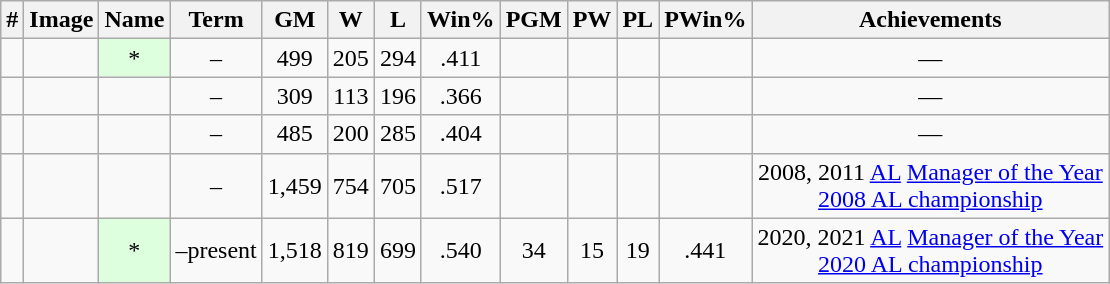<table class="wikitable sortable" style="text-align:center;">
<tr>
<th class="unsortable">#</th>
<th class="unsortable">Image</th>
<th align=left>Name</th>
<th align=left>Term</th>
<th>GM</th>
<th>W</th>
<th>L</th>
<th>Win%</th>
<th>PGM</th>
<th>PW</th>
<th>PL</th>
<th>PWin%</th>
<th class="unsortable">Achievements</th>
</tr>
<tr>
<td align="center"></td>
<td></td>
<td style="background-color:#ddffdd">*</td>
<td>–</td>
<td>499</td>
<td>205</td>
<td>294</td>
<td>.411</td>
<td></td>
<td></td>
<td></td>
<td></td>
<td>—</td>
</tr>
<tr>
<td align="center"></td>
<td></td>
<td></td>
<td>–</td>
<td>309</td>
<td>113</td>
<td>196</td>
<td>.366</td>
<td></td>
<td></td>
<td></td>
<td></td>
<td>—</td>
</tr>
<tr>
<td align="center"></td>
<td></td>
<td></td>
<td>–</td>
<td>485</td>
<td>200</td>
<td>285</td>
<td>.404</td>
<td></td>
<td></td>
<td></td>
<td></td>
<td>—</td>
</tr>
<tr>
<td align="center"></td>
<td></td>
<td></td>
<td>–</td>
<td>1,459</td>
<td>754</td>
<td>705</td>
<td>.517</td>
<td></td>
<td></td>
<td></td>
<td></td>
<td>2008, 2011 <a href='#'>AL</a> <a href='#'>Manager of the Year</a><br><a href='#'>2008 AL championship</a></td>
</tr>
<tr>
<td align="center"></td>
<td></td>
<td style="background-color:#ddffdd">*</td>
<td>–present</td>
<td>1,518</td>
<td>819</td>
<td>699</td>
<td>.540</td>
<td>34</td>
<td>15</td>
<td>19</td>
<td>.441</td>
<td>2020, 2021 <a href='#'>AL</a> <a href='#'>Manager of the Year</a><br><a href='#'>2020 AL championship</a></td>
</tr>
</table>
